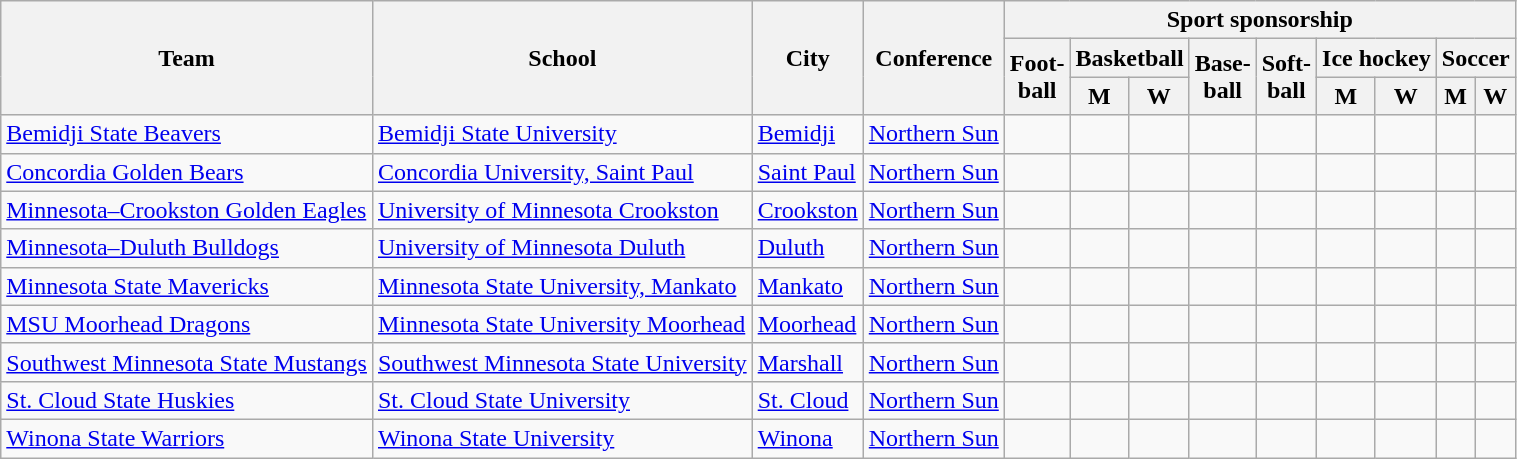<table class="sortable wikitable">
<tr>
<th rowspan=3>Team</th>
<th rowspan=3>School</th>
<th rowspan=3>City</th>
<th rowspan=3>Conference</th>
<th colspan=9>Sport sponsorship</th>
</tr>
<tr>
<th rowspan=2>Foot-<br>ball</th>
<th colspan=2>Basketball</th>
<th rowspan=2>Base-<br>ball</th>
<th rowspan=2>Soft-<br>ball</th>
<th colspan=2>Ice hockey</th>
<th colspan=2>Soccer</th>
</tr>
<tr>
<th>M</th>
<th>W</th>
<th>M</th>
<th>W</th>
<th>M</th>
<th>W</th>
</tr>
<tr>
<td><a href='#'>Bemidji State Beavers</a></td>
<td><a href='#'>Bemidji State University</a></td>
<td><a href='#'>Bemidji</a></td>
<td><a href='#'>Northern Sun</a></td>
<td></td>
<td></td>
<td></td>
<td></td>
<td></td>
<td></td>
<td> </td>
<td></td>
<td></td>
</tr>
<tr>
<td><a href='#'>Concordia Golden Bears</a></td>
<td><a href='#'>Concordia University, Saint Paul</a></td>
<td><a href='#'>Saint Paul</a></td>
<td><a href='#'>Northern Sun</a></td>
<td></td>
<td></td>
<td></td>
<td></td>
<td></td>
<td></td>
<td></td>
<td></td>
<td></td>
</tr>
<tr>
<td><a href='#'>Minnesota–Crookston Golden Eagles</a></td>
<td><a href='#'>University of Minnesota Crookston</a></td>
<td><a href='#'>Crookston</a></td>
<td><a href='#'>Northern Sun</a></td>
<td></td>
<td></td>
<td></td>
<td></td>
<td></td>
<td></td>
<td></td>
<td></td>
<td></td>
</tr>
<tr>
<td><a href='#'>Minnesota–Duluth Bulldogs</a></td>
<td><a href='#'>University of Minnesota Duluth</a></td>
<td><a href='#'>Duluth</a></td>
<td><a href='#'>Northern Sun</a></td>
<td></td>
<td></td>
<td></td>
<td></td>
<td></td>
<td> </td>
<td> </td>
<td></td>
<td></td>
</tr>
<tr>
<td><a href='#'>Minnesota State Mavericks</a></td>
<td><a href='#'>Minnesota State University, Mankato</a></td>
<td><a href='#'>Mankato</a></td>
<td><a href='#'>Northern Sun</a></td>
<td></td>
<td></td>
<td></td>
<td></td>
<td></td>
<td> </td>
<td> </td>
<td></td>
<td></td>
</tr>
<tr>
<td><a href='#'>MSU Moorhead Dragons</a></td>
<td><a href='#'>Minnesota State University Moorhead</a></td>
<td><a href='#'>Moorhead</a></td>
<td><a href='#'>Northern Sun</a></td>
<td></td>
<td></td>
<td></td>
<td></td>
<td></td>
<td></td>
<td></td>
<td></td>
<td></td>
</tr>
<tr>
<td><a href='#'>Southwest Minnesota State Mustangs</a></td>
<td><a href='#'>Southwest Minnesota State University</a></td>
<td><a href='#'>Marshall</a></td>
<td><a href='#'>Northern Sun</a></td>
<td></td>
<td></td>
<td></td>
<td></td>
<td></td>
<td></td>
<td></td>
<td></td>
<td></td>
</tr>
<tr>
<td><a href='#'>St. Cloud State Huskies</a></td>
<td><a href='#'>St. Cloud State University</a></td>
<td><a href='#'>St. Cloud</a></td>
<td><a href='#'>Northern Sun</a></td>
<td></td>
<td></td>
<td></td>
<td></td>
<td></td>
<td> </td>
<td> </td>
<td></td>
<td></td>
</tr>
<tr>
<td><a href='#'>Winona State Warriors</a></td>
<td><a href='#'>Winona State University</a></td>
<td><a href='#'>Winona</a></td>
<td><a href='#'>Northern Sun</a></td>
<td></td>
<td></td>
<td></td>
<td></td>
<td></td>
<td></td>
<td></td>
<td></td>
<td></td>
</tr>
</table>
